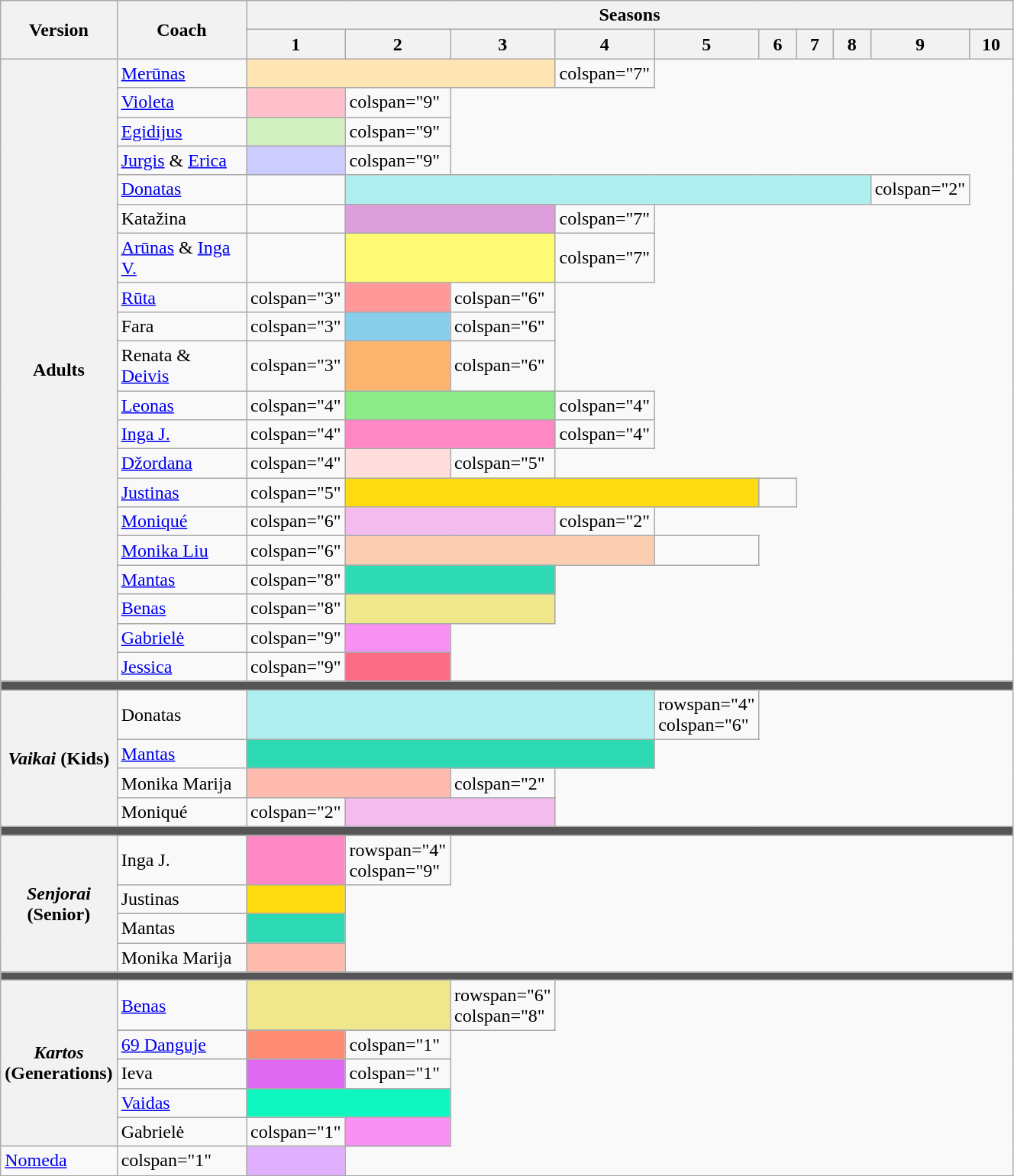<table class="wikitable" width="70%">
<tr>
<th rowspan="2" width="40">Version</th>
<th rowspan="2" width="160">Coach</th>
<th colspan="10">Seasons</th>
</tr>
<tr>
<th width="60">1</th>
<th width="60">2</th>
<th width="60">3</th>
<th width="60">4</th>
<th width="60">5</th>
<th width="60">6</th>
<th width="60">7</th>
<th width="60">8</th>
<th width="60">9</th>
<th width="60">10</th>
</tr>
<tr>
<th rowspan="20">Adults</th>
<td><a href='#'>Merūnas</a></td>
<td colspan="3" bgcolor="#ffe5b4"></td>
<td>colspan="7" </td>
</tr>
<tr>
<td><a href='#'>Violeta</a></td>
<td bgcolor="pink"></td>
<td>colspan="9" </td>
</tr>
<tr>
<td><a href='#'>Egidijus</a></td>
<td bgcolor="#d0f0c0"></td>
<td>colspan="9" </td>
</tr>
<tr>
<td><a href='#'>Jurgis</a> & <a href='#'>Erica</a></td>
<td bgcolor="#ccccff"></td>
<td>colspan="9" </td>
</tr>
<tr>
<td><a href='#'>Donatas</a></td>
<td></td>
<td colspan="7" bgcolor="#afeeee"></td>
<td>colspan="2" </td>
</tr>
<tr>
<td>Katažina</td>
<td></td>
<td colspan="2" bgcolor="#dda0dd"></td>
<td>colspan="7" </td>
</tr>
<tr>
<td><a href='#'>Arūnas</a> & <a href='#'>Inga V.</a></td>
<td></td>
<td colspan="2" bgcolor="#fffa73"></td>
<td>colspan="7" </td>
</tr>
<tr>
<td><a href='#'>Rūta</a></td>
<td>colspan="3" </td>
<td bgcolor="#ff9999"></td>
<td>colspan="6" </td>
</tr>
<tr>
<td>Fara</td>
<td>colspan="3" </td>
<td bgcolor="#87ceeb"></td>
<td>colspan="6" </td>
</tr>
<tr>
<td>Renata & <a href='#'>Deivis</a></td>
<td>colspan="3" </td>
<td bgcolor="#fbb46e"></td>
<td>colspan="6" </td>
</tr>
<tr>
<td><a href='#'>Leonas</a></td>
<td>colspan="4" </td>
<td colspan="2" bgcolor="#8deb87"></td>
<td>colspan="4" </td>
</tr>
<tr>
<td><a href='#'>Inga J.</a></td>
<td>colspan="4" </td>
<td colspan="2" bgcolor="#FF87C3"></td>
<td>colspan="4" </td>
</tr>
<tr>
<td><a href='#'>Džordana</a></td>
<td>colspan="4" </td>
<td bgcolor="#ffdddd"></td>
<td>colspan="5" </td>
</tr>
<tr>
<td><a href='#'>Justinas</a></td>
<td>colspan="5" </td>
<td colspan="4" bgcolor="#ffdb11"></td>
<td></td>
</tr>
<tr>
<td><a href='#'>Moniqué</a></td>
<td>colspan="6" </td>
<td colspan="2" bgcolor="#f4bbee"></td>
<td>colspan="2" </td>
</tr>
<tr>
<td><a href='#'>Monika Liu</a></td>
<td>colspan="6" </td>
<td colspan="3" bgcolor="#fbceb1"></td>
<td></td>
</tr>
<tr>
<td><a href='#'>Mantas</a></td>
<td>colspan="8" </td>
<td colspan="2" bgcolor="#2ddab4"></td>
</tr>
<tr>
<td><a href='#'>Benas</a></td>
<td>colspan="8" </td>
<td colspan="2" bgcolor="khaki"></td>
</tr>
<tr>
<td><a href='#'>Gabrielė</a></td>
<td>colspan="9" </td>
<td bgcolor="#f791f3"></td>
</tr>
<tr>
<td><a href='#'>Jessica</a></td>
<td>colspan="9" </td>
<td bgcolor="#FC6C85"></td>
</tr>
<tr>
<td colspan="12" bgcolor="#555"></td>
</tr>
<tr>
<th rowspan="4"><em>Vaikai</em> (Kids)</th>
<td>Donatas</td>
<td colspan="4" bgcolor="#afeeee"></td>
<td>rowspan="4" colspan="6" </td>
</tr>
<tr>
<td><a href='#'>Mantas</a></td>
<td colspan="4" bgcolor="#2ddab4"></td>
</tr>
<tr>
<td>Monika Marija</td>
<td colspan="2" bgcolor="#febaad"></td>
<td>colspan="2" </td>
</tr>
<tr>
<td>Moniqué</td>
<td>colspan="2" </td>
<td colspan="2" bgcolor="#f4bbee"></td>
</tr>
<tr>
<td colspan="12" bgcolor="#555"></td>
</tr>
<tr>
<th rowspan="4"><em>Senjorai</em> (Senior)</th>
<td>Inga J.</td>
<td bgcolor="#FF87C3"></td>
<td>rowspan="4" colspan="9" </td>
</tr>
<tr>
<td>Justinas</td>
<td bgcolor="#ffdb11"></td>
</tr>
<tr>
<td>Mantas</td>
<td bgcolor="#2ddab4"></td>
</tr>
<tr>
<td>Monika Marija</td>
<td bgcolor="#febaad"></td>
</tr>
<tr>
<td colspan="12" bgcolor="#555"></td>
</tr>
<tr>
<th rowspan="6"><em>Kartos</em> (Generations)</th>
<td><a href='#'>Benas</a></td>
<td colspan="2" bgcolor="khaki"></td>
<td>rowspan="6" colspan="8" </td>
</tr>
<tr>
</tr>
<tr>
<td><a href='#'>69 Danguje</a></td>
<td bgcolor="#ff8c75"></td>
<td>colspan="1" </td>
</tr>
<tr>
<td>Ieva</td>
<td bgcolor="#de6af1"></td>
<td>colspan="1" </td>
</tr>
<tr>
<td><a href='#'>Vaidas</a></td>
<td colspan="2" bgcolor="#0ff7c0"></td>
</tr>
<tr>
<td>Gabrielė</td>
<td>colspan="1" </td>
<td bgcolor="#f791f3"></td>
</tr>
<tr>
<td><a href='#'>Nomeda</a></td>
<td>colspan="1" </td>
<td bgcolor="#E0B0FF"></td>
</tr>
<tr>
</tr>
</table>
